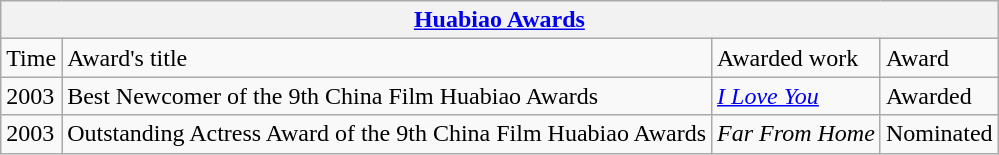<table class="wikitable">
<tr>
<th colspan="4"><a href='#'>Huabiao Awards</a></th>
</tr>
<tr>
<td>Time</td>
<td>Award's title</td>
<td>Awarded work</td>
<td>Award</td>
</tr>
<tr>
<td>2003</td>
<td>Best Newcomer of the 9th China Film Huabiao Awards</td>
<td><em><a href='#'>I Love You</a></em></td>
<td>Awarded</td>
</tr>
<tr>
<td>2003</td>
<td>Outstanding Actress Award of the 9th China Film Huabiao Awards</td>
<td><em>Far From Home</em></td>
<td>Nominated</td>
</tr>
</table>
